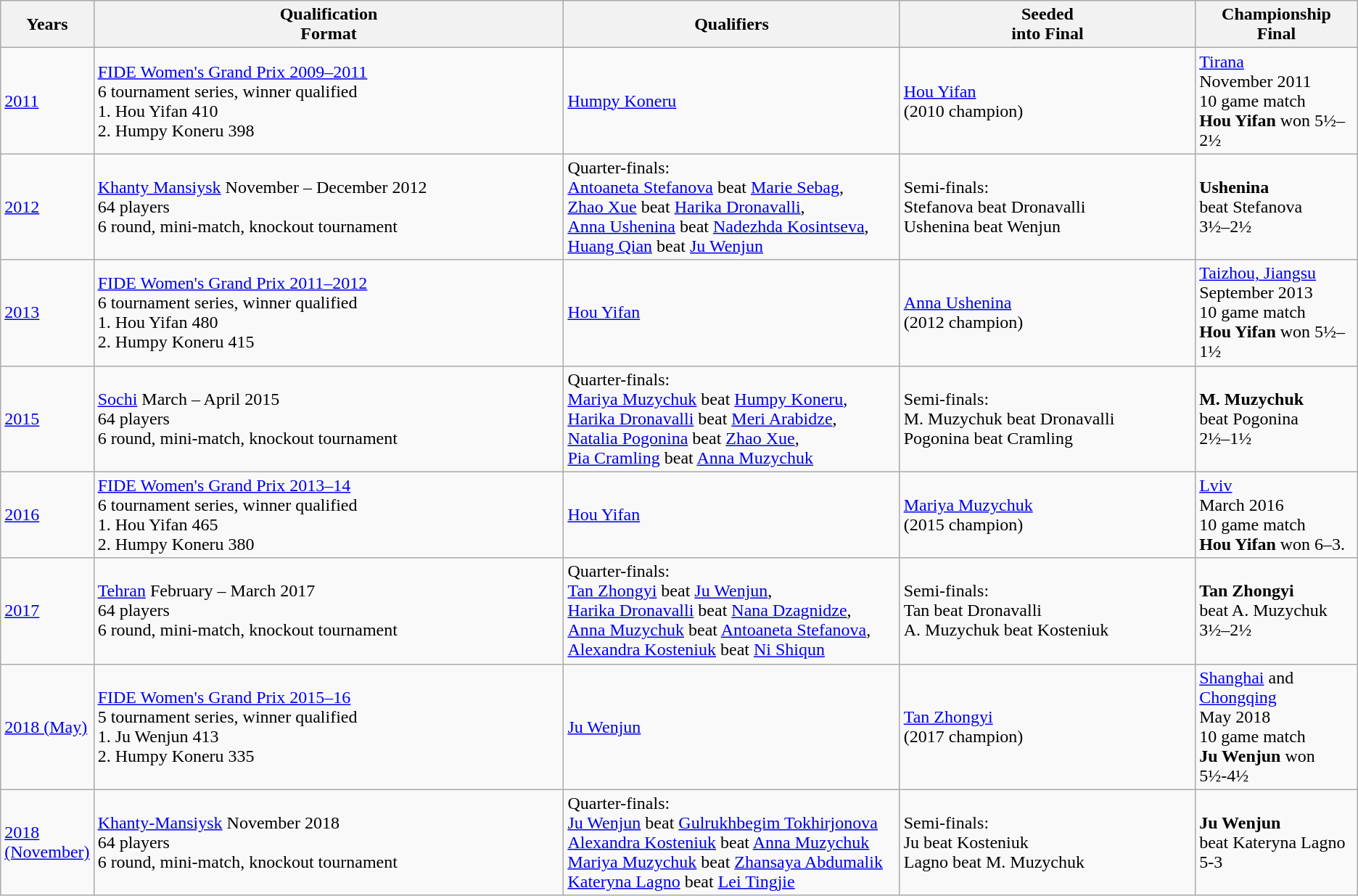<table class="wikitable">
<tr>
<th width=6%><strong>Years</strong></th>
<th width=35%><strong>Qualification<br>Format</strong></th>
<th width=25%><strong>Qualifiers</strong></th>
<th width=22%><strong>Seeded<br>into Final</strong></th>
<th width=18%><strong>Championship<br>Final</strong></th>
</tr>
<tr>
<td><a href='#'>2011</a></td>
<td><a href='#'>FIDE Women's Grand Prix 2009–2011</a><br>6 tournament series, winner qualified<br>1. Hou Yifan 410<br>2. Humpy Koneru 398<br></td>
<td><a href='#'>Humpy Koneru</a></td>
<td><a href='#'>Hou Yifan</a><br>(2010 champion)</td>
<td><a href='#'>Tirana</a><br>November 2011<br>10 game match<br><strong>Hou Yifan</strong> won 5½–2½</td>
</tr>
<tr>
<td><a href='#'>2012</a></td>
<td><a href='#'>Khanty Mansiysk</a> November – December 2012<br>64 players<br>6 round, mini-match, knockout tournament</td>
<td>Quarter-finals:<br><a href='#'>Antoaneta Stefanova</a> beat <a href='#'>Marie Sebag</a>,<br><a href='#'>Zhao Xue</a> beat <a href='#'>Harika Dronavalli</a>,<br><a href='#'>Anna Ushenina</a> beat <a href='#'>Nadezhda Kosintseva</a>,<br><a href='#'>Huang Qian</a> beat <a href='#'>Ju Wenjun</a></td>
<td>Semi-finals:<br>Stefanova beat Dronavalli<br>Ushenina beat Wenjun</td>
<td><strong>Ushenina</strong><br>beat Stefanova<br>3½–2½</td>
</tr>
<tr>
<td><a href='#'>2013</a></td>
<td><a href='#'>FIDE Women's Grand Prix 2011–2012</a><br>6 tournament series, winner qualified<br>1. Hou Yifan 480<br>2. Humpy Koneru 415</td>
<td><a href='#'>Hou Yifan</a></td>
<td><a href='#'>Anna Ushenina</a><br>(2012 champion)</td>
<td><a href='#'>Taizhou, Jiangsu</a><br>September 2013<br>10 game match<br><strong>Hou Yifan</strong> won 5½–1½</td>
</tr>
<tr>
<td><a href='#'>2015</a></td>
<td><a href='#'>Sochi</a> March – April 2015<br>64 players<br>6 round, mini-match, knockout tournament</td>
<td>Quarter-finals:<br><a href='#'>Mariya Muzychuk</a> beat <a href='#'>Humpy Koneru</a>,<br><a href='#'>Harika Dronavalli</a> beat <a href='#'>Meri Arabidze</a>,<br><a href='#'>Natalia Pogonina</a> beat <a href='#'>Zhao Xue</a>,<br><a href='#'>Pia Cramling</a> beat <a href='#'>Anna Muzychuk</a></td>
<td>Semi-finals:<br>M. Muzychuk beat Dronavalli<br>Pogonina beat Cramling</td>
<td><strong>M. Muzychuk</strong><br>beat Pogonina<br>2½–1½</td>
</tr>
<tr>
<td><a href='#'>2016</a></td>
<td><a href='#'>FIDE Women's Grand Prix 2013–14</a><br>6 tournament series, winner qualified<br>1. Hou Yifan 465<br>2. Humpy Koneru 380<br></td>
<td><a href='#'>Hou Yifan</a></td>
<td><a href='#'>Mariya Muzychuk</a><br>(2015 champion)</td>
<td><a href='#'>Lviv</a><br>March 2016<br>10 game match<br><strong>Hou Yifan</strong> won 6–3.<br></td>
</tr>
<tr>
<td><a href='#'>2017</a></td>
<td><a href='#'>Tehran</a> February – March 2017<br>64 players<br>6 round, mini-match, knockout tournament</td>
<td>Quarter-finals:<br><a href='#'>Tan Zhongyi</a> beat <a href='#'>Ju Wenjun</a>,<br><a href='#'>Harika Dronavalli</a> beat <a href='#'>Nana Dzagnidze</a>,<br><a href='#'>Anna Muzychuk</a> beat <a href='#'>Antoaneta Stefanova</a>,<br><a href='#'>Alexandra Kosteniuk</a> beat <a href='#'>Ni Shiqun</a></td>
<td>Semi-finals:<br>Tan beat Dronavalli<br>A. Muzychuk beat Kosteniuk</td>
<td><strong>Tan Zhongyi</strong><br>beat A. Muzychuk<br>3½–2½</td>
</tr>
<tr>
<td><a href='#'>2018 (May)</a></td>
<td><a href='#'>FIDE Women's Grand Prix 2015–16</a><br>5 tournament series, winner qualified<br>1. Ju Wenjun 413<br>2. Humpy Koneru 335<br></td>
<td><a href='#'>Ju Wenjun</a></td>
<td><a href='#'>Tan Zhongyi</a><br>(2017 champion)</td>
<td><a href='#'>Shanghai</a> and <a href='#'>Chongqing</a><br>May 2018<br>10 game match<br><strong>Ju Wenjun</strong> won 5½-4½</td>
</tr>
<tr>
<td><a href='#'>2018 (November)</a></td>
<td><a href='#'>Khanty-Mansiysk</a> November 2018<br>64 players<br>6 round, mini-match, knockout tournament</td>
<td>Quarter-finals:<br><a href='#'>Ju Wenjun</a> beat <a href='#'>Gulrukhbegim Tokhirjonova</a><br><a href='#'>Alexandra Kosteniuk</a> beat <a href='#'>Anna Muzychuk</a><br><a href='#'>Mariya Muzychuk</a> beat <a href='#'>Zhansaya Abdumalik</a><br><a href='#'>Kateryna Lagno</a> beat <a href='#'>Lei Tingjie</a></td>
<td>Semi-finals:<br>Ju beat Kosteniuk<br>Lagno beat M. Muzychuk</td>
<td><strong>Ju Wenjun</strong><br>beat Kateryna Lagno<br>5-3</td>
</tr>
</table>
